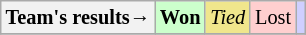<table style="margin-right:0; font-size:85%" class="wikitable">
<tr>
<th>Team's results→</th>
<td style="background-color:#cfc;"><strong>Won</strong></td>
<td style="background-color:#F0E68C;"><em>Tied</em></td>
<td style="background-color:#FFCFCF;">Lost</td>
<td style="background-color:#CFCFFF;"><em></em></td>
</tr>
<tr>
</tr>
</table>
